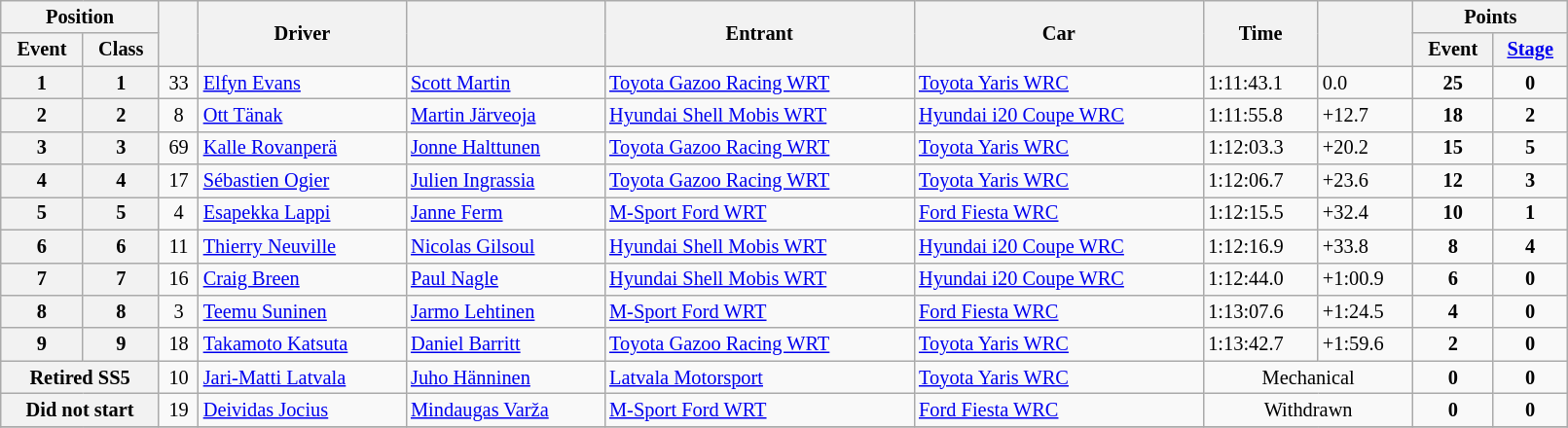<table class="wikitable" width=85% style="font-size: 85%;">
<tr>
<th colspan="2">Position</th>
<th rowspan="2"></th>
<th rowspan="2">Driver</th>
<th rowspan="2"></th>
<th rowspan="2">Entrant</th>
<th rowspan="2">Car</th>
<th rowspan="2">Time</th>
<th rowspan="2"></th>
<th colspan="2">Points</th>
</tr>
<tr>
<th>Event</th>
<th>Class</th>
<th>Event</th>
<th><a href='#'>Stage</a></th>
</tr>
<tr>
<th>1</th>
<th>1</th>
<td align="center">33</td>
<td><a href='#'>Elfyn Evans</a></td>
<td><a href='#'>Scott Martin</a></td>
<td nowrap><a href='#'>Toyota Gazoo Racing WRT</a></td>
<td><a href='#'>Toyota Yaris WRC</a></td>
<td>1:11:43.1</td>
<td>0.0</td>
<td align="center"><strong>25</strong></td>
<td align="center"><strong>0</strong></td>
</tr>
<tr>
<th>2</th>
<th>2</th>
<td align="center">8</td>
<td><a href='#'>Ott Tänak</a></td>
<td><a href='#'>Martin Järveoja</a></td>
<td nowrap><a href='#'>Hyundai Shell Mobis WRT</a></td>
<td nowrap><a href='#'>Hyundai i20 Coupe WRC</a></td>
<td>1:11:55.8</td>
<td>+12.7</td>
<td align="center"><strong>18</strong></td>
<td align="center"><strong>2</strong></td>
</tr>
<tr>
<th>3</th>
<th>3</th>
<td align="center">69</td>
<td><a href='#'>Kalle Rovanperä</a></td>
<td><a href='#'>Jonne Halttunen</a></td>
<td><a href='#'>Toyota Gazoo Racing WRT</a></td>
<td><a href='#'>Toyota Yaris WRC</a></td>
<td>1:12:03.3</td>
<td>+20.2</td>
<td align="center"><strong>15</strong></td>
<td align="center"><strong>5</strong></td>
</tr>
<tr>
<th>4</th>
<th>4</th>
<td align="center">17</td>
<td><a href='#'>Sébastien Ogier</a></td>
<td><a href='#'>Julien Ingrassia</a></td>
<td><a href='#'>Toyota Gazoo Racing WRT</a></td>
<td><a href='#'>Toyota Yaris WRC</a></td>
<td>1:12:06.7</td>
<td>+23.6</td>
<td align="center"><strong>12</strong></td>
<td align="center"><strong>3</strong></td>
</tr>
<tr>
<th>5</th>
<th>5</th>
<td align="center">4</td>
<td><a href='#'>Esapekka Lappi</a></td>
<td><a href='#'>Janne Ferm</a></td>
<td><a href='#'>M-Sport Ford WRT</a></td>
<td><a href='#'>Ford Fiesta WRC</a></td>
<td>1:12:15.5</td>
<td>+32.4</td>
<td align="center"><strong>10</strong></td>
<td align="center"><strong>1</strong></td>
</tr>
<tr>
<th>6</th>
<th>6</th>
<td align="center">11</td>
<td><a href='#'>Thierry Neuville</a></td>
<td><a href='#'>Nicolas Gilsoul</a></td>
<td><a href='#'>Hyundai Shell Mobis WRT</a></td>
<td><a href='#'>Hyundai i20 Coupe WRC</a></td>
<td>1:12:16.9</td>
<td>+33.8</td>
<td align="center"><strong>8</strong></td>
<td align="center"><strong>4</strong></td>
</tr>
<tr>
<th>7</th>
<th>7</th>
<td align="center">16</td>
<td><a href='#'>Craig Breen</a></td>
<td><a href='#'>Paul Nagle</a></td>
<td><a href='#'>Hyundai Shell Mobis WRT</a></td>
<td><a href='#'>Hyundai i20 Coupe WRC</a></td>
<td>1:12:44.0</td>
<td>+1:00.9</td>
<td align="center"><strong>6</strong></td>
<td align="center"><strong>0</strong></td>
</tr>
<tr>
<th>8</th>
<th>8</th>
<td align="center">3</td>
<td><a href='#'>Teemu Suninen</a></td>
<td><a href='#'>Jarmo Lehtinen</a></td>
<td><a href='#'>M-Sport Ford WRT</a></td>
<td><a href='#'>Ford Fiesta WRC</a></td>
<td>1:13:07.6</td>
<td>+1:24.5</td>
<td align="center"><strong>4</strong></td>
<td align="center"><strong>0</strong></td>
</tr>
<tr>
<th>9</th>
<th>9</th>
<td align="center">18</td>
<td nowrap><a href='#'>Takamoto Katsuta</a></td>
<td><a href='#'>Daniel Barritt</a></td>
<td><a href='#'>Toyota Gazoo Racing WRT</a></td>
<td><a href='#'>Toyota Yaris WRC</a></td>
<td>1:13:42.7</td>
<td>+1:59.6</td>
<td align="center"><strong>2</strong></td>
<td align="center"><strong>0</strong></td>
</tr>
<tr>
<th colspan="2">Retired SS5</th>
<td align="center">10</td>
<td nowrap><a href='#'>Jari-Matti Latvala</a></td>
<td><a href='#'>Juho Hänninen</a></td>
<td nowrap><a href='#'>Latvala Motorsport</a></td>
<td nowrap><a href='#'>Toyota Yaris WRC</a></td>
<td align="center" colspan="2">Mechanical</td>
<td align="center"><strong>0</strong></td>
<td align="center"><strong>0</strong></td>
</tr>
<tr>
<th colspan="2" nowrap>Did not start</th>
<td align="center">19</td>
<td><a href='#'>Deividas Jocius</a></td>
<td nowrap><a href='#'>Mindaugas Varža</a></td>
<td><a href='#'>M-Sport Ford WRT</a></td>
<td><a href='#'>Ford Fiesta WRC</a></td>
<td align="center" colspan="2">Withdrawn</td>
<td align="center"><strong>0</strong></td>
<td align="center"><strong>0</strong></td>
</tr>
<tr>
</tr>
</table>
